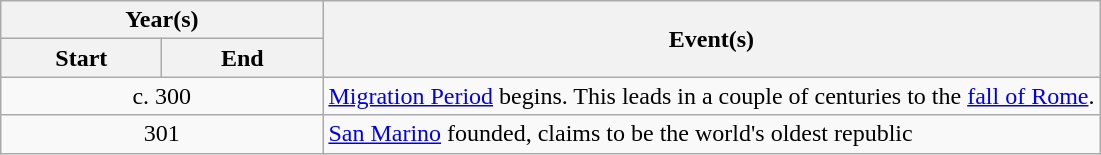<table class="wikitable">
<tr>
<th colspan="2">Year(s)</th>
<th rowspan="2">Event(s)</th>
</tr>
<tr>
<th style="width:100px;">Start</th>
<th style="width:100px;">End</th>
</tr>
<tr>
<td colspan="2" style="text-align:center;">c. 300</td>
<td><a href='#'>Migration Period</a> begins. This leads in a couple of centuries to the <a href='#'>fall of Rome</a>.</td>
</tr>
<tr>
<td colspan="2" style="text-align:center;">301</td>
<td><a href='#'>San Marino</a> founded, claims to be the world's oldest republic</td>
</tr>
</table>
